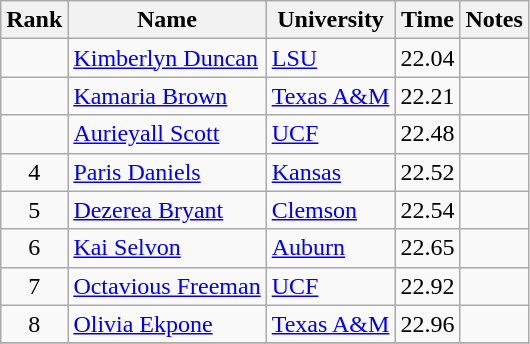<table class="wikitable sortable" style="text-align:center">
<tr>
<th>Rank</th>
<th>Name</th>
<th>University</th>
<th>Time</th>
<th>Notes</th>
</tr>
<tr>
<td></td>
<td align=left><a href='#'>Kimberlyn Duncan</a></td>
<td align=left><a href='#'>LSU</a></td>
<td>22.04</td>
<td></td>
</tr>
<tr>
<td></td>
<td align=left><a href='#'>Kamaria Brown</a></td>
<td align=left><a href='#'>Texas A&M</a></td>
<td>22.21</td>
<td></td>
</tr>
<tr>
<td></td>
<td align=left><a href='#'>Aurieyall Scott</a></td>
<td align=left><a href='#'>UCF</a></td>
<td>22.48</td>
<td></td>
</tr>
<tr>
<td>4</td>
<td align=left><a href='#'>Paris Daniels</a></td>
<td align=left><a href='#'>Kansas</a></td>
<td>22.52</td>
<td></td>
</tr>
<tr>
<td>5</td>
<td align=left><a href='#'>Dezerea Bryant</a></td>
<td align=left><a href='#'>Clemson</a></td>
<td>22.54</td>
<td></td>
</tr>
<tr>
<td>6</td>
<td align=left><a href='#'>Kai Selvon</a> </td>
<td align=left><a href='#'>Auburn</a></td>
<td>22.65</td>
<td></td>
</tr>
<tr>
<td>7</td>
<td align=left><a href='#'>Octavious Freeman</a></td>
<td align=left><a href='#'>UCF</a></td>
<td>22.92</td>
<td></td>
</tr>
<tr>
<td>8</td>
<td align=left><a href='#'>Olivia Ekpone</a></td>
<td align=left><a href='#'>Texas A&M</a></td>
<td>22.96</td>
<td></td>
</tr>
<tr>
</tr>
</table>
